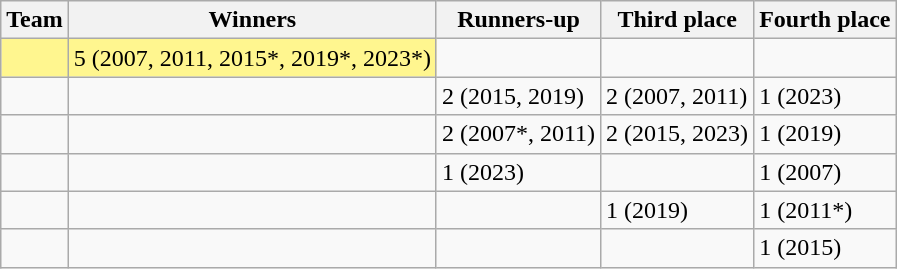<table class="wikitable sortable">
<tr>
<th>Team</th>
<th>Winners</th>
<th>Runners-up</th>
<th>Third place</th>
<th>Fourth place</th>
</tr>
<tr>
<td style=background:#FFF68F></td>
<td style=background:#FFF68F>5 (2007, 2011, 2015*, 2019*, 2023*)</td>
<td></td>
<td></td>
<td></td>
</tr>
<tr>
<td></td>
<td></td>
<td>2 (2015, 2019)</td>
<td>2 (2007, 2011)</td>
<td>1 (2023)</td>
</tr>
<tr>
<td></td>
<td></td>
<td>2 (2007*, 2011)</td>
<td>2 (2015, 2023)</td>
<td>1 (2019)</td>
</tr>
<tr>
<td></td>
<td></td>
<td>1 (2023)</td>
<td></td>
<td>1 (2007)</td>
</tr>
<tr>
<td></td>
<td></td>
<td></td>
<td>1 (2019)</td>
<td>1 (2011*)</td>
</tr>
<tr>
<td></td>
<td></td>
<td></td>
<td></td>
<td>1 (2015)</td>
</tr>
</table>
